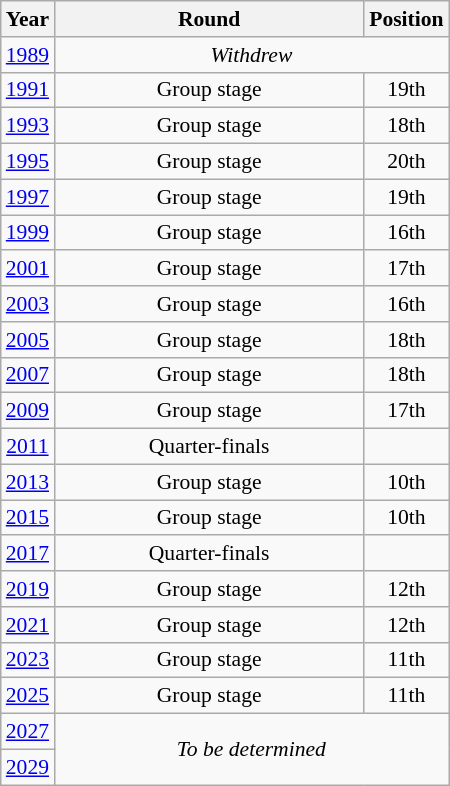<table class="wikitable" style="text-align: center; font-size:90%">
<tr>
<th>Year</th>
<th style="width:200px">Round</th>
<th>Position</th>
</tr>
<tr>
<td><a href='#'>1989</a></td>
<td colspan="2"><em>Withdrew</em></td>
</tr>
<tr>
<td><a href='#'>1991</a></td>
<td>Group stage</td>
<td>19th</td>
</tr>
<tr>
<td><a href='#'>1993</a></td>
<td>Group stage</td>
<td>18th</td>
</tr>
<tr>
<td><a href='#'>1995</a></td>
<td>Group stage</td>
<td>20th</td>
</tr>
<tr>
<td><a href='#'>1997</a></td>
<td>Group stage</td>
<td>19th</td>
</tr>
<tr>
<td><a href='#'>1999</a></td>
<td>Group stage</td>
<td>16th</td>
</tr>
<tr>
<td><a href='#'>2001</a></td>
<td>Group stage</td>
<td>17th</td>
</tr>
<tr>
<td><a href='#'>2003</a></td>
<td>Group stage</td>
<td>16th</td>
</tr>
<tr>
<td><a href='#'>2005</a></td>
<td>Group stage</td>
<td>18th</td>
</tr>
<tr>
<td><a href='#'>2007</a></td>
<td>Group stage</td>
<td>18th</td>
</tr>
<tr>
<td><a href='#'>2009</a></td>
<td>Group stage</td>
<td>17th</td>
</tr>
<tr>
<td><a href='#'>2011</a></td>
<td>Quarter-finals</td>
<td></td>
</tr>
<tr>
<td><a href='#'>2013</a></td>
<td>Group stage</td>
<td>10th</td>
</tr>
<tr>
<td><a href='#'>2015</a></td>
<td>Group stage</td>
<td>10th</td>
</tr>
<tr>
<td><a href='#'>2017</a></td>
<td>Quarter-finals</td>
<td></td>
</tr>
<tr>
<td><a href='#'>2019</a></td>
<td>Group stage</td>
<td>12th</td>
</tr>
<tr>
<td><a href='#'>2021</a></td>
<td>Group stage</td>
<td>12th</td>
</tr>
<tr>
<td><a href='#'>2023</a></td>
<td>Group stage</td>
<td>11th</td>
</tr>
<tr>
<td><a href='#'>2025</a></td>
<td>Group stage</td>
<td>11th</td>
</tr>
<tr>
<td><a href='#'>2027</a></td>
<td colspan="2" rowspan="2"><em>To be determined</em></td>
</tr>
<tr>
<td><a href='#'>2029</a></td>
</tr>
</table>
